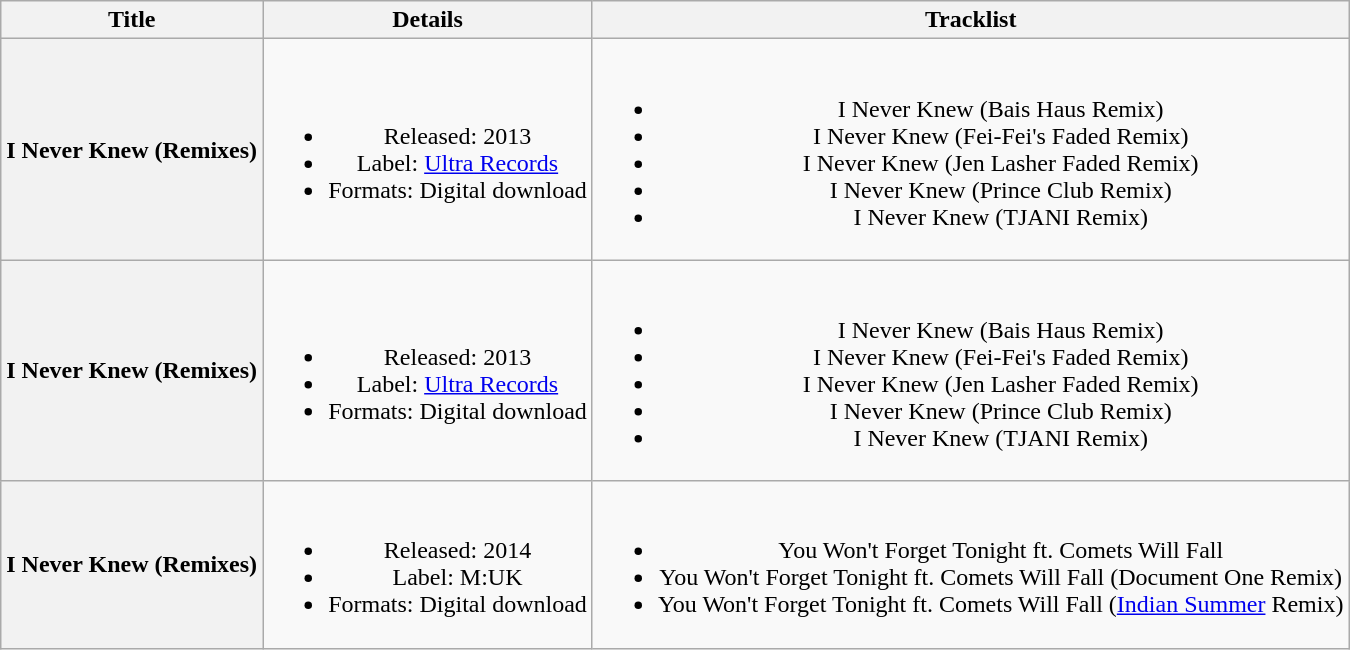<table class="wikitable plainrowheaders" style="text-align:center;">
<tr>
<th scope="col">Title</th>
<th scope="col">Details</th>
<th scope="col">Tracklist</th>
</tr>
<tr>
<th scope="row">I Never Knew (Remixes)</th>
<td><br><ul><li>Released: 2013</li><li>Label: <a href='#'>Ultra Records</a></li><li>Formats: Digital download</li></ul></td>
<td><br><ul><li>I Never Knew (Bais Haus Remix)</li><li>I Never Knew (Fei-Fei's Faded Remix)</li><li>I Never Knew (Jen Lasher Faded Remix)</li><li>I Never Knew (Prince Club Remix)</li><li>I Never Knew (TJANI Remix)</li></ul></td>
</tr>
<tr>
<th scope="row">I Never Knew (Remixes)</th>
<td><br><ul><li>Released: 2013</li><li>Label: <a href='#'>Ultra Records</a></li><li>Formats: Digital download</li></ul></td>
<td><br><ul><li>I Never Knew (Bais Haus Remix)</li><li>I Never Knew (Fei-Fei's Faded Remix)</li><li>I Never Knew (Jen Lasher Faded Remix)</li><li>I Never Knew (Prince Club Remix)</li><li>I Never Knew (TJANI Remix)</li></ul></td>
</tr>
<tr>
<th scope="row">I Never Knew (Remixes)</th>
<td><br><ul><li>Released: 2014</li><li>Label: M:UK</li><li>Formats: Digital download</li></ul></td>
<td><br><ul><li>You Won't Forget Tonight ft. Comets Will Fall</li><li>You Won't Forget Tonight ft. Comets Will Fall (Document One Remix)</li><li>You Won't Forget Tonight ft. Comets Will Fall (<a href='#'>Indian Summer</a> Remix)</li></ul></td>
</tr>
</table>
